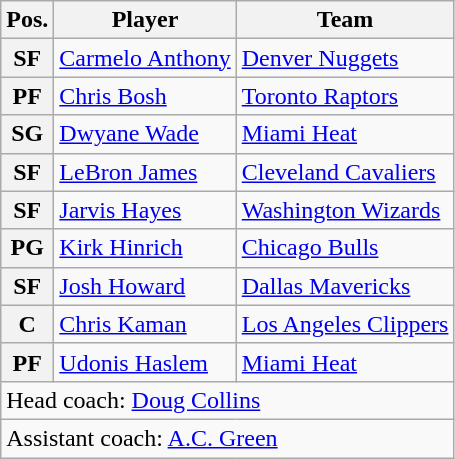<table class="wikitable">
<tr>
<th>Pos.</th>
<th>Player</th>
<th>Team</th>
</tr>
<tr>
<th>SF</th>
<td><a href='#'>Carmelo Anthony</a></td>
<td><a href='#'>Denver Nuggets</a></td>
</tr>
<tr>
<th>PF</th>
<td><a href='#'>Chris Bosh</a></td>
<td><a href='#'>Toronto Raptors</a></td>
</tr>
<tr>
<th>SG</th>
<td><a href='#'>Dwyane Wade</a></td>
<td><a href='#'>Miami Heat</a></td>
</tr>
<tr>
<th>SF</th>
<td><a href='#'>LeBron James</a></td>
<td><a href='#'>Cleveland Cavaliers</a></td>
</tr>
<tr>
<th>SF</th>
<td><a href='#'>Jarvis Hayes</a></td>
<td><a href='#'>Washington Wizards</a></td>
</tr>
<tr>
<th>PG</th>
<td><a href='#'>Kirk Hinrich</a></td>
<td><a href='#'>Chicago Bulls</a></td>
</tr>
<tr>
<th>SF</th>
<td><a href='#'>Josh Howard</a></td>
<td><a href='#'>Dallas Mavericks</a></td>
</tr>
<tr>
<th>C</th>
<td><a href='#'>Chris Kaman</a></td>
<td><a href='#'>Los Angeles Clippers</a></td>
</tr>
<tr>
<th>PF</th>
<td><a href='#'>Udonis Haslem</a></td>
<td><a href='#'>Miami Heat</a></td>
</tr>
<tr>
<td colspan="3">Head coach: <a href='#'>Doug Collins</a></td>
</tr>
<tr>
<td colspan="3">Assistant coach: <a href='#'>A.C. Green</a></td>
</tr>
</table>
